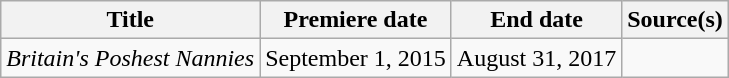<table class="wikitable sortable">
<tr>
<th>Title</th>
<th>Premiere date</th>
<th>End date</th>
<th>Source(s)</th>
</tr>
<tr>
<td><em>Britain's Poshest Nannies</em></td>
<td>September 1, 2015</td>
<td>August 31, 2017</td>
<td></td>
</tr>
</table>
